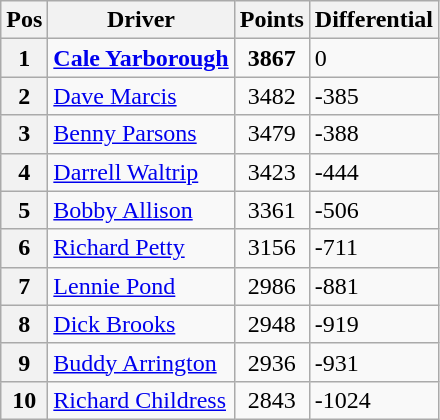<table class="wikitable">
<tr>
<th>Pos</th>
<th>Driver</th>
<th>Points</th>
<th>Differential</th>
</tr>
<tr>
<th>1 </th>
<td><strong><a href='#'>Cale Yarborough</a></strong></td>
<td style="text-align:center;"><strong>3867</strong></td>
<td>0</td>
</tr>
<tr>
<th>2 </th>
<td><a href='#'>Dave Marcis</a></td>
<td style="text-align:center;">3482</td>
<td>-385</td>
</tr>
<tr>
<th>3 </th>
<td><a href='#'>Benny Parsons</a></td>
<td style="text-align:center;">3479</td>
<td>-388</td>
</tr>
<tr>
<th>4 </th>
<td><a href='#'>Darrell Waltrip</a></td>
<td style="text-align:center;">3423</td>
<td>-444</td>
</tr>
<tr>
<th>5 </th>
<td><a href='#'>Bobby Allison</a></td>
<td style="text-align:center;">3361</td>
<td>-506</td>
</tr>
<tr>
<th>6 </th>
<td><a href='#'>Richard Petty</a></td>
<td style="text-align:center;">3156</td>
<td>-711</td>
</tr>
<tr>
<th>7 </th>
<td><a href='#'>Lennie Pond</a></td>
<td style="text-align:center;">2986</td>
<td>-881</td>
</tr>
<tr>
<th>8 </th>
<td><a href='#'>Dick Brooks</a></td>
<td style="text-align:center;">2948</td>
<td>-919</td>
</tr>
<tr>
<th>9 </th>
<td><a href='#'>Buddy Arrington</a></td>
<td style="text-align:center;">2936</td>
<td>-931</td>
</tr>
<tr>
<th>10 </th>
<td><a href='#'>Richard Childress</a></td>
<td style="text-align:center;">2843</td>
<td>-1024</td>
</tr>
</table>
